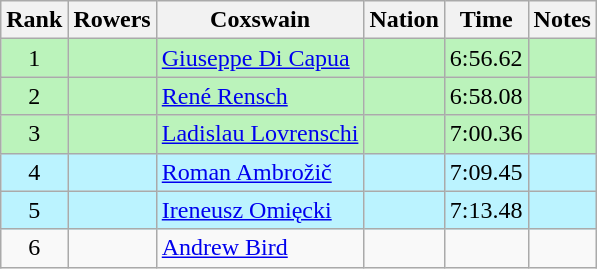<table class="wikitable sortable" style="text-align:center">
<tr>
<th>Rank</th>
<th>Rowers</th>
<th>Coxswain</th>
<th>Nation</th>
<th>Time</th>
<th>Notes</th>
</tr>
<tr bgcolor=bbf3bb>
<td>1</td>
<td align=left data-sort-value="Abbagnale, Carmine"></td>
<td align=left data-sort-value="Di Capua, Giuseppe"><a href='#'>Giuseppe Di Capua</a></td>
<td align=left></td>
<td>6:56.62</td>
<td></td>
</tr>
<tr bgcolor=bbf3bb>
<td>2</td>
<td align=left data-sort-value="Kirchhoff, Detlef"></td>
<td align=left data-sort-value="Rensch, René"><a href='#'>René Rensch</a></td>
<td align=left></td>
<td>6:58.08</td>
<td></td>
</tr>
<tr bgcolor=bbf3bb>
<td>3</td>
<td align=left data-sort-value="Popescu, Dimitrie"></td>
<td align=left data-sort-value="Lovrenschi, Ladislau"><a href='#'>Ladislau Lovrenschi</a></td>
<td align=left></td>
<td>7:00.36</td>
<td></td>
</tr>
<tr bgcolor=bbf3ff>
<td>4</td>
<td align=left data-sort-value="Janša, Milan"></td>
<td align=left data-sort-value="Ambrožič, Roman"><a href='#'>Roman Ambrožič</a></td>
<td align=left></td>
<td>7:09.45</td>
<td></td>
</tr>
<tr bgcolor=bbf3ff>
<td>5</td>
<td align=left data-sort-value="Jankowski, Wojciech"></td>
<td align=left data-sort-value="Omięcki, Ireneusz"><a href='#'>Ireneusz Omięcki</a></td>
<td align=left></td>
<td>7:13.48</td>
<td></td>
</tr>
<tr>
<td>6</td>
<td align=left data-sort-value="Johnston, Greg"></td>
<td align=left data-sort-value="Bird, Andrew"><a href='#'>Andrew Bird</a></td>
<td align=left></td>
<td></td>
<td></td>
</tr>
</table>
